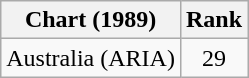<table class="wikitable">
<tr>
<th>Chart (1989)</th>
<th>Rank</th>
</tr>
<tr>
<td>Australia (ARIA)</td>
<td align="center">29</td>
</tr>
</table>
